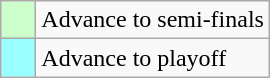<table class="wikitable">
<tr>
<td style="background:#cfc;">    </td>
<td>Advance to semi-finals</td>
</tr>
<tr>
<td style="background:#99FFFF;">    </td>
<td>Advance to playoff</td>
</tr>
</table>
